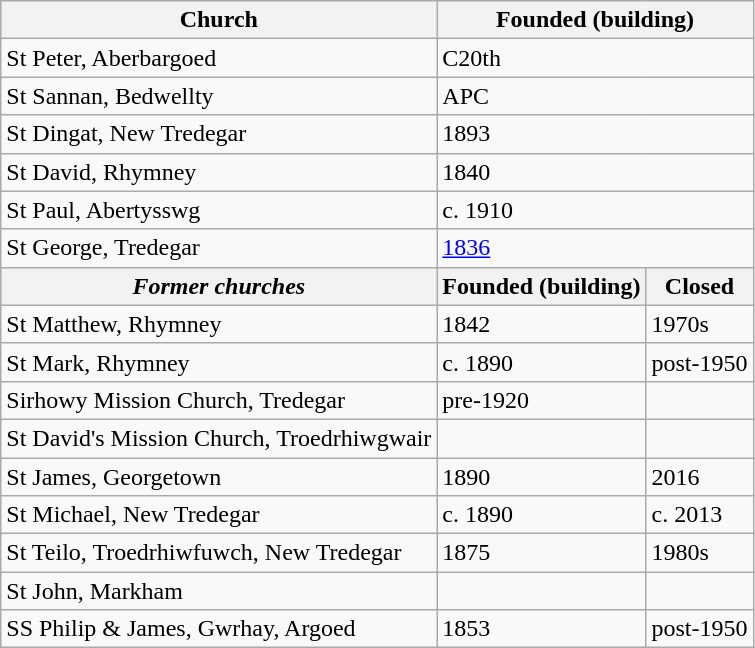<table class="wikitable">
<tr>
<th>Church</th>
<th colspan="2">Founded (building)</th>
</tr>
<tr>
<td>St Peter, Aberbargoed</td>
<td colspan="2">C20th</td>
</tr>
<tr>
<td>St Sannan, Bedwellty</td>
<td colspan="2">APC</td>
</tr>
<tr>
<td>St Dingat, New Tredegar</td>
<td colspan="2">1893</td>
</tr>
<tr>
<td>St David, Rhymney</td>
<td colspan="2">1840</td>
</tr>
<tr>
<td>St Paul, Abertysswg</td>
<td colspan="2">c. 1910</td>
</tr>
<tr>
<td>St George, Tredegar</td>
<td colspan="2"><a href='#'>1836</a></td>
</tr>
<tr>
<th><em>Former churches</em></th>
<th>Founded (building)</th>
<th>Closed</th>
</tr>
<tr>
<td>St Matthew, Rhymney</td>
<td>1842</td>
<td>1970s</td>
</tr>
<tr>
<td>St Mark, Rhymney</td>
<td>c. 1890</td>
<td>post-1950</td>
</tr>
<tr>
<td>Sirhowy Mission Church, Tredegar</td>
<td>pre-1920</td>
<td></td>
</tr>
<tr>
<td>St David's Mission Church, Troedrhiwgwair</td>
<td></td>
<td></td>
</tr>
<tr>
<td>St James, Georgetown</td>
<td>1890</td>
<td>2016</td>
</tr>
<tr>
<td>St Michael, New Tredegar</td>
<td>c. 1890</td>
<td>c. 2013</td>
</tr>
<tr>
<td>St Teilo, Troedrhiwfuwch, New Tredegar</td>
<td>1875</td>
<td>1980s</td>
</tr>
<tr>
<td>St John, Markham</td>
<td></td>
<td></td>
</tr>
<tr>
<td>SS Philip & James, Gwrhay, Argoed</td>
<td>1853</td>
<td>post-1950</td>
</tr>
</table>
